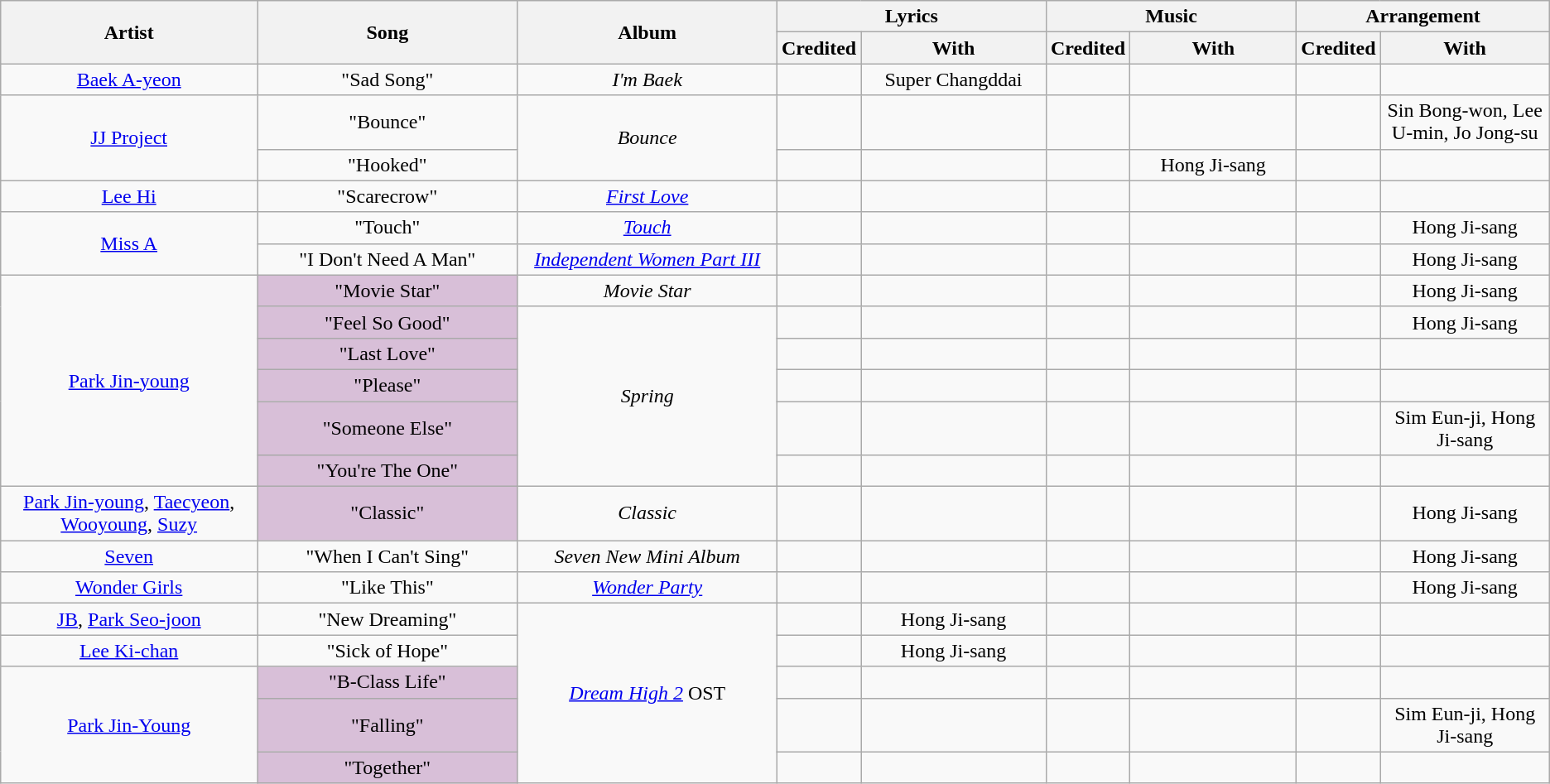<table class="wikitable plainrowheaders" style="text-align:center;">
<tr>
<th rowspan="2" width="300px">Artist</th>
<th rowspan="2" width="300px">Song</th>
<th rowspan="2" width="300px">Album</th>
<th colspan="2">Lyrics</th>
<th colspan="2">Music</th>
<th colspan="2">Arrangement</th>
</tr>
<tr>
<th width="50px">Credited</th>
<th width="200px">With</th>
<th width="50px">Credited</th>
<th width="200px">With</th>
<th width="50px">Credited</th>
<th width="200px">With</th>
</tr>
<tr>
<td><a href='#'>Baek A-yeon</a></td>
<td>"Sad Song"</td>
<td><em>I'm Baek</em></td>
<td></td>
<td>Super Changddai</td>
<td></td>
<td></td>
<td></td>
<td></td>
</tr>
<tr>
<td rowspan="2"><a href='#'>JJ Project</a></td>
<td>"Bounce"</td>
<td rowspan="2"><em>Bounce</em></td>
<td></td>
<td></td>
<td></td>
<td></td>
<td></td>
<td>Sin Bong-won, Lee U-min, Jo Jong-su</td>
</tr>
<tr>
<td>"Hooked"</td>
<td></td>
<td></td>
<td></td>
<td>Hong Ji-sang</td>
<td></td>
<td></td>
</tr>
<tr>
<td><a href='#'>Lee Hi</a></td>
<td>"Scarecrow"</td>
<td><a href='#'><em>First Love</em></a></td>
<td></td>
<td></td>
<td></td>
<td></td>
<td></td>
<td></td>
</tr>
<tr>
<td rowspan="2"><a href='#'>Miss A</a></td>
<td>"Touch"</td>
<td><em><a href='#'>Touch</a></em></td>
<td></td>
<td></td>
<td></td>
<td></td>
<td></td>
<td>Hong Ji-sang</td>
</tr>
<tr>
<td>"I Don't Need A Man"</td>
<td><em><a href='#'>Independent Women Part III</a></em></td>
<td></td>
<td></td>
<td></td>
<td></td>
<td></td>
<td>Hong Ji-sang</td>
</tr>
<tr>
<td rowspan="6"><a href='#'>Park Jin-young</a></td>
<td style="background-color:#D8BFD8">"Movie Star"</td>
<td><em>Movie Star</em></td>
<td></td>
<td></td>
<td></td>
<td></td>
<td></td>
<td>Hong Ji-sang</td>
</tr>
<tr>
<td style="background-color:#D8BFD8">"Feel So Good"</td>
<td rowspan="5"><em>Spring</em></td>
<td></td>
<td></td>
<td></td>
<td></td>
<td></td>
<td>Hong Ji-sang</td>
</tr>
<tr>
<td style="background-color:#D8BFD8">"Last Love"</td>
<td></td>
<td></td>
<td></td>
<td></td>
<td></td>
<td></td>
</tr>
<tr>
<td style="background-color:#D8BFD8">"Please"</td>
<td></td>
<td></td>
<td></td>
<td></td>
<td></td>
<td></td>
</tr>
<tr>
<td style="background-color:#D8BFD8">"Someone Else"</td>
<td></td>
<td></td>
<td></td>
<td></td>
<td></td>
<td>Sim Eun-ji, Hong Ji-sang</td>
</tr>
<tr>
<td style="background-color:#D8BFD8">"You're The One"</td>
<td></td>
<td></td>
<td></td>
<td></td>
<td></td>
<td></td>
</tr>
<tr>
<td><a href='#'>Park Jin-young</a>, <a href='#'>Taecyeon</a>, <a href='#'>Wooyoung</a>, <a href='#'>Suzy</a></td>
<td style="background-color:#D8BFD8">"Classic"</td>
<td><em>Classic</em></td>
<td></td>
<td></td>
<td></td>
<td></td>
<td></td>
<td>Hong Ji-sang</td>
</tr>
<tr>
<td><a href='#'>Seven</a></td>
<td>"When I Can't Sing"</td>
<td><em>Seven New Mini Album</em></td>
<td></td>
<td></td>
<td></td>
<td></td>
<td></td>
<td>Hong Ji-sang</td>
</tr>
<tr>
<td><a href='#'>Wonder Girls</a></td>
<td>"Like This"</td>
<td><em><a href='#'>Wonder Party</a></em></td>
<td></td>
<td></td>
<td></td>
<td></td>
<td></td>
<td>Hong Ji-sang</td>
</tr>
<tr>
<td><a href='#'>JB</a>, <a href='#'>Park Seo-joon</a></td>
<td>"New Dreaming"</td>
<td rowspan="5"><em><a href='#'>Dream High 2</a></em> OST</td>
<td></td>
<td>Hong Ji-sang</td>
<td></td>
<td></td>
<td></td>
<td></td>
</tr>
<tr>
<td><a href='#'>Lee Ki-chan</a></td>
<td>"Sick of Hope"</td>
<td></td>
<td>Hong Ji-sang</td>
<td></td>
<td></td>
<td></td>
<td></td>
</tr>
<tr>
<td rowspan="3"><a href='#'>Park Jin-Young</a></td>
<td style="background-color:#D8BFD8">"B-Class Life"</td>
<td></td>
<td></td>
<td></td>
<td></td>
<td></td>
<td></td>
</tr>
<tr>
<td style="background-color:#D8BFD8">"Falling"</td>
<td></td>
<td></td>
<td></td>
<td></td>
<td></td>
<td>Sim Eun-ji, Hong Ji-sang</td>
</tr>
<tr>
<td style="background-color:#D8BFD8">"Together"</td>
<td></td>
<td></td>
<td></td>
<td></td>
<td></td>
<td></td>
</tr>
</table>
